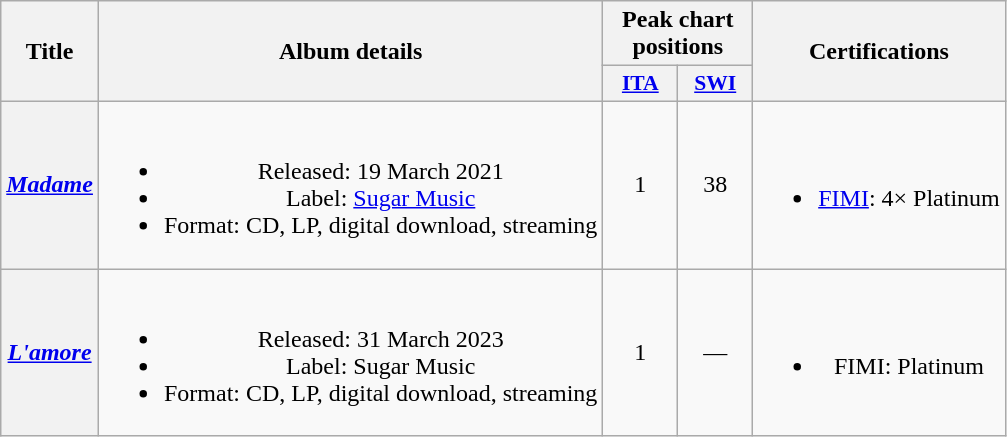<table class="wikitable plainrowheaders" style="text-align:center;">
<tr>
<th scope="col" rowspan="2">Title</th>
<th scope="col" rowspan="2">Album details</th>
<th scope="col" colspan="2">Peak chart positions</th>
<th scope="col" rowspan="2">Certifications</th>
</tr>
<tr>
<th scope="col" style="width:3em;font-size:90%;"><a href='#'>ITA</a><br></th>
<th scope="col" style="width:3em;font-size:90%;"><a href='#'>SWI</a><br></th>
</tr>
<tr>
<th scope="row"><em><a href='#'>Madame</a></em></th>
<td><br><ul><li>Released: 19 March 2021</li><li>Label: <a href='#'>Sugar Music</a></li><li>Format: CD, LP, digital download, streaming</li></ul></td>
<td>1</td>
<td>38</td>
<td><br><ul><li><a href='#'>FIMI</a>: 4× Platinum</li></ul></td>
</tr>
<tr>
<th scope="row"><em><a href='#'>L'amore</a></em></th>
<td><br><ul><li>Released: 31 March 2023</li><li>Label: Sugar Music</li><li>Format: CD, LP, digital download, streaming</li></ul></td>
<td>1</td>
<td>—</td>
<td><br><ul><li>FIMI: Platinum</li></ul></td>
</tr>
</table>
